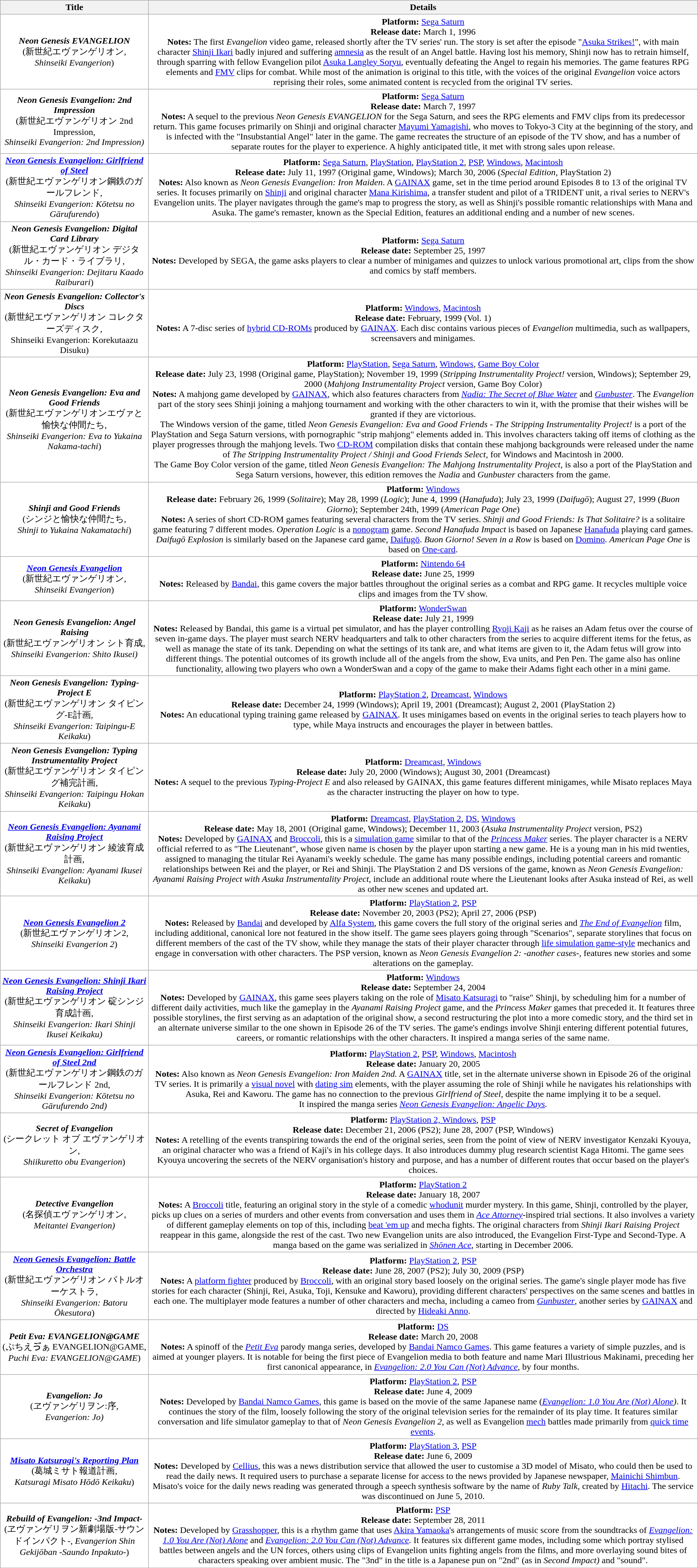<table class="wikitable">
<tr>
<th>Title</th>
<th>Details</th>
</tr>
<tr colspan="3" style="background:#ffffff; text-align:center;">
<td><strong><em>Neon Genesis EVANGELION</em></strong><br>(新世紀エヴァンゲリオン,<br><em>Shinseiki Evangerion</em>)</td>
<td><strong>Platform:</strong> <a href='#'>Sega Saturn</a><br><strong>Release date:</strong> March 1, 1996<br><strong>Notes:</strong> The first <em>Evangelion</em> video game, released shortly after the TV series' run. The story is set after the episode "<a href='#'>Asuka Strikes!</a>", with main character <a href='#'>Shinji Ikari</a> badly injured and suffering <a href='#'>amnesia</a> as the result of an Angel battle. Having lost his memory, Shinji now has to retrain himself, through sparring with fellow Evangelion pilot <a href='#'>Asuka Langley Soryu</a>, eventually defeating the Angel to regain his memories. The game features RPG elements and <a href='#'>FMV</a> clips for combat. While most of the animation is original to this title, with the voices of the original <em>Evangelion</em> voice actors reprising their roles, some animated content is recycled from the original TV series.</td>
</tr>
<tr style="background:#ffffff; text-align:center;">
<td><strong><em>Neon Genesis Evangelion: 2nd Impression</em></strong><br>(新世紀エヴァンゲリオン 2nd Impression,<br><em>Shinseiki Evangerion: 2nd Impression)</em></td>
<td><strong>Platform:</strong> <a href='#'>Sega Saturn</a><br><strong>Release date:</strong> March 7, 1997<br><strong>Notes:</strong> A sequel to the previous <em>Neon Genesis EVANGELION</em> for the Sega Saturn, and sees the RPG elements and FMV clips from its predecessor return. This game focuses primarily on Shinji and original character <a href='#'>Mayumi Yamagishi</a>, who moves to Tokyo-3 City at the beginning of the story, and is infected with the "Insubstantial Angel" later in the game. The game recreates the structure of an episode of the TV show, and has a number of separate routes for the player to experience. A highly anticipated title, it met with strong sales upon release.</td>
</tr>
<tr style="background:#ffffff; text-align:center;">
<td><em><a href='#'><strong>Neon Genesis Evangelion: Girlfriend of Steel</strong></a></em><br>(新世紀エヴァンゲリオン鋼鉄のガールフレンド,<br><em>Shinseiki Evangerion: Kōtetsu no Gārufurendo</em>)</td>
<td><strong>Platform:</strong> <a href='#'>Sega Saturn</a>, <a href='#'>PlayStation</a>, <a href='#'>PlayStation 2</a>, <a href='#'>PSP</a>, <a href='#'>Windows</a>, <a href='#'>Macintosh</a><br><strong>Release date:</strong> July 11, 1997 (Original game, Windows); March 30, 2006 (<em>Special Edition</em>, PlayStation 2)<br><strong>Notes:</strong> Also known as <em>Neon Genesis Evangelion: Iron Maiden</em>. A <a href='#'>GAINAX</a> game, set in the time period around Episodes 8 to 13 of the original TV series. It focuses primarily on <a href='#'>Shinji</a> and original character <a href='#'>Mana Kirishima</a>, a transfer student and pilot of a TRIDENT unit, a rival series to NERV's Evangelion units. The player navigates through the game's map to progress the story, as well as Shinji's possible romantic relationships with Mana and Asuka. The game's remaster, known as the Special Edition, features an additional ending and a number of new scenes.</td>
</tr>
<tr style="background:#ffffff; text-align:center;">
<td><strong><em>Neon Genesis Evangelion: Digital Card Library</em></strong><br>(新世紀エヴァンゲリオン デジタル・カード・ライブラリ,<br><em>Shinseiki Evangerion: Dejitaru Kaado Raiburari</em>)</td>
<td><strong>Platform:</strong> <a href='#'>Sega Saturn</a><br><strong>Release date:</strong> September 25, 1997<br><strong>Notes:</strong> Developed by SEGA, the game asks players to clear a number of minigames and quizzes to unlock various promotional art, clips from the show and comics by staff members.</td>
</tr>
<tr style="background:#ffffff; text-align:center;">
<td><strong><em>Neon Genesis Evangelion: Collector's Discs</em></strong><br>(新世紀エヴァンゲリオン コレクターズディスク,<br>Shinseiki Evangerion: Korekutaazu Disuku)</td>
<td><strong>Platform:</strong> <a href='#'>Windows</a>, <a href='#'>Macintosh</a><br><strong>Release date:</strong> February, 1999 (Vol. 1)<br><strong>Notes:</strong> A 7-disc series of <a href='#'>hybrid CD-ROMs</a> produced by <a href='#'>GAINAX</a>. Each disc contains various pieces of <em>Evangelion</em> multimedia, such as wallpapers, screensavers and minigames.</td>
</tr>
<tr style="background:#ffffff; text-align:center;">
<td><strong><em>Neon Genesis Evangelion: Eva and Good Friends</em></strong><br>(新世紀エヴァンゲリオンエヴァと愉快な仲間たち,<br><em>Shinseiki Evangerion: Eva to Yukaina Nakama-tachi</em>)</td>
<td><strong>Platform:</strong> <a href='#'>PlayStation</a>, <a href='#'>Sega Saturn</a>, <a href='#'>Windows</a>, <a href='#'>Game Boy Color</a><br><strong>Release date:</strong> July 23, 1998 (Original game, PlayStation); November 19, 1999 (<em>Stripping Instrumentality Project!</em> version, Windows); September 29, 2000 (<em>Mahjong Instrumentality Project</em> version, Game Boy Color)<br><strong>Notes:</strong> A mahjong game developed by <a href='#'>GAINAX</a>, which also features characters from <em><a href='#'>Nadia: The Secret of Blue Water</a></em> and <em><a href='#'>Gunbuster</a></em>. The <em>Evangelion</em> part of the story sees Shinji joining a mahjong tournament and working with the other characters to win it, with the promise that their wishes will be granted if they are victorious.<br>The Windows version of the game, titled <em>Neon Genesis Evangelion: Eva and Good Friends - The Stripping Instrumentality Project!</em> is a port of the PlayStation and Sega Saturn versions, with pornographic "strip mahjong" elements added in. This involves characters taking off items of clothing as the player progresses through the mahjong levels. Two <a href='#'>CD-ROM</a> compilation disks that contain these mahjong backgrounds were released under the name of <em>The</em> <em>Stripping Instrumentality Project  / Shinji and Good Friends Select,</em> for Windows and Macintosh in 2000.<br>The Game Boy Color version of the game, titled <em>Neon Genesis Evangelion: The Mahjong Instrumentality Project</em>, is also a port of the PlayStation and Sega Saturn versions, however, this edition removes the <em>Nadia</em> and <em>Gunbuster</em> characters from the game.</td>
</tr>
<tr style="background:#ffffff; text-align:center;">
<td><strong><em>Shinji and Good Friends</em></strong><br>(シンジと愉快な仲間たち,<br><em>Shinji to Yukaina Nakamatachi</em>)</td>
<td><strong>Platform:</strong> <a href='#'>Windows</a><br><strong>Release date:</strong> February 26, 1999 (<em>Solitaire</em>); May 28, 1999 (<em>Logic</em>); June 4, 1999 (<em>Hanafuda</em>); July 23, 1999 (<em>Daifugō</em>); August 27, 1999 (<em>Buon Giorno</em>); September 24th, 1999 (<em>American Page One</em>)<br><strong>Notes:</strong> A series of short CD-ROM games featuring several characters from the TV series. <em>Shinji and Good Friends: Is That Solitaire?</em> is a solitaire game featuring 7 different modes. <em>Operation Logic</em> is a <a href='#'>nonogram</a> game. <em>Second Hanafuda Impact</em> is based on Japanese <a href='#'>Hanafuda</a> playing card games. <em>Daifugō Explosion</em> is similarly based on the Japanese card game, <a href='#'>Daifugō</a>. <em>Buon Giorno! Seven in a Row</em> is based on <a href='#'>Domino</a>. <em>American Page One</em> is based on <a href='#'>One-card</a>.</td>
</tr>
<tr style="background:#ffffff; text-align:center;">
<td><em><a href='#'><strong>Neon Genesis Evangelion</strong></a></em><br>(新世紀エヴァンゲリオン,<br><em>Shinseiki Evangerion</em>)</td>
<td><strong>Platform:</strong> <a href='#'>Nintendo 64</a><br><strong>Release date:</strong> June 25, 1999<br><strong>Notes:</strong> Released by <a href='#'>Bandai</a>, this game covers the major battles throughout the original series as a combat and RPG game. It recycles multiple voice clips and images from the TV show.</td>
</tr>
<tr style="background:#ffffff; text-align:center;">
<td><strong><em>Neon Genesis Evangelion: Angel Raising</em></strong><br>(新世紀エヴァンゲリオン シト育成,<br><em>Shinseiki Evangerion: Shito Ikusei)</em></td>
<td><strong>Platform:</strong> <a href='#'>WonderSwan</a><br><strong>Release date:</strong> July 21, 1999<br><strong>Notes:</strong> Released by Bandai, this game is a virtual pet simulator, and has the player controlling <a href='#'>Ryoji Kaji</a> as he raises an Adam fetus over the course of seven in-game days. The player must search NERV headquarters and talk to other characters from the series to acquire different items for the fetus, as well as manage the state of its tank. Depending on what the settings of its tank are, and what items are given to it, the Adam fetus will grow into different things. The potential outcomes of its growth include all of the angels from the show, Eva units, and Pen Pen. The game also has online functionality, allowing two players who own a WonderSwan and a copy of the game to make their Adams fight each other in a mini game.</td>
</tr>
<tr style="background:#ffffff; text-align:center;">
<td><strong><em>Neon Genesis Evangelion: Typing-Project E</em></strong><br>(新世紀エヴァンゲリオン タイピング-E計画,<br><em>Shinseiki Evangerion: Taipingu-E Keikaku</em>)</td>
<td><strong>Platform:</strong> <a href='#'>PlayStation 2</a>, <a href='#'>Dreamcast</a>, <a href='#'>Windows</a><br><strong>Release date:</strong> December 24, 1999 (Windows); April 19, 2001 (Dreamcast); August 2, 2001 (PlayStation 2)<br><strong>Notes:</strong> An educational typing training game released by <a href='#'>GAINAX</a>. It uses minigames based on events in the original series to teach players how to type, while Maya instructs and encourages the player in between battles.</td>
</tr>
<tr style="background:#ffffff; text-align:center;">
<td><strong><em>Neon Genesis Evangelion: Typing Instrumentality Project</em></strong><br>(新世紀エヴァンゲリオン タイピング補完計画,<br><em>Shinseiki Evangerion: Taipingu Hokan Keikaku</em>)</td>
<td><strong>Platform:</strong> <a href='#'>Dreamcast</a>, <a href='#'>Windows</a><br><strong>Release date:</strong> July 20, 2000 (Windows); August 30, 2001 (Dreamcast)<br><strong>Notes:</strong> A sequel to the previous <em>Typing-Project E</em> and also released by GAINAX<em>,</em> this game features different minigames, while Misato replaces Maya as the character instructing the player on how to type.</td>
</tr>
<tr style="background:#ffffff; text-align:center;">
<td><strong><em><a href='#'>Neon Genesis Evangelion: Ayanami Raising Project</a></em></strong><br>(新世紀エヴァンゲリオン 綾波育成計画,<br><em>Shinseiki Evangelion: Ayanami Ikusei Keikaku</em>)</td>
<td><strong>Platform:</strong> <a href='#'>Dreamcast</a>, <a href='#'>PlayStation 2</a>, <a href='#'>DS</a>, <a href='#'>Windows</a><br><strong>Release date:</strong> May 18, 2001 (Original game, Windows); December 11, 2003 (<em>Asuka Instrumentality Project</em> version, PS2)<br><strong>Notes:</strong> Developed by <a href='#'>GAINAX</a> and <a href='#'>Broccoli</a>, this is a <a href='#'>simulation game</a> similar to that of the <em><a href='#'>Princess Maker</a></em> series. The player character is a NERV official referred to as "The Lieutenant", whose given name is chosen by the player upon starting a new game. He is a young man in his mid twenties, assigned to managing the titular Rei Ayanami's weekly schedule. The game has many possible endings, including potential careers and romantic relationships between Rei and the player, or Rei and Shinji. The PlayStation 2 and DS versions of the game, known as <em>Neon Genesis Evangelion: Ayanami Raising Project with Asuka Instrumentality Project</em>, include an additional route where the Lieutenant looks after Asuka instead of Rei, as well as other new scenes and updated art.</td>
</tr>
<tr style="background:#ffffff; text-align:center;">
<td><strong><em><a href='#'>Neon Genesis Evangelion 2</a></em></strong><br>(新世紀エヴァンゲリオン2,<br><em>Shinseiki Evangerion 2</em>)</td>
<td><strong>Platform:</strong> <a href='#'>PlayStation 2</a>, <a href='#'>PSP</a><br><strong>Release date:</strong> November 20, 2003 (PS2); April 27, 2006 (PSP)<br><strong>Notes:</strong> Released by <a href='#'>Bandai</a> and developed by <a href='#'>Alfa System</a>, this game covers the full story of the original series and <em><a href='#'>The End of Evangelion</a></em> film, including additional, canonical lore not featured in the show itself. The game sees players going through "Scenarios", separate storylines that focus on different members of the cast of the TV show, while they manage the stats of their player character through <a href='#'>life simulation game-style</a> mechanics and engage in conversation with other characters. The PSP version, known as <em>Neon Genesis Evangelion 2: -another cases-,</em> features new stories and some alterations on the gameplay.</td>
</tr>
<tr style="background:#ffffff; text-align:center;">
<td><strong><em><a href='#'>Neon Genesis Evangelion: Shinji Ikari Raising Project</a></em></strong><br>(新世紀エヴァンゲリオン 碇シンジ育成計画,<br><em>Shinseiki Evangerion: Ikari Shinji Ikusei Keikaku)</em></td>
<td><strong>Platform:</strong> <a href='#'>Windows</a><br><strong>Release date:</strong> September 24, 2004<br><strong>Notes:</strong> Developed by <a href='#'>GAINAX</a>, this game sees players taking on the role of <a href='#'>Misato Katsuragi</a> to "raise" Shinji, by scheduling him for a number of different daily activities, much like the gameplay in the <em>Ayanami Raising Project</em> game, and the <em>Princess Maker</em> games that preceded it. It features three possible storylines, the first serving as an adaptation of the original show, a second restructuring the plot into a more comedic story, and the third set in an alternate universe similar to the one shown in Episode 26 of the TV series. The game's endings involve Shinji entering different potential futures, careers, or romantic relationships with the other characters. It inspired a manga series of the same name.</td>
</tr>
<tr style="background:#ffffff; text-align:center;">
<td><em><a href='#'><strong>Neon Genesis Evangelion: Girlfriend of Steel 2nd</strong></a></em><br>(新世紀エヴァンゲリオン鋼鉄のガールフレンド 2nd,<br><em>Shinseiki Evangerion: Kōtetsu no Gārufurendo 2nd)</em></td>
<td><strong>Platform:</strong> <a href='#'>PlayStation 2</a>, <a href='#'>PSP</a>, <a href='#'>Windows</a>, <a href='#'>Macintosh</a><br><strong>Release date:</strong> January 20, 2005<br><strong>Notes:</strong> Also known as <em>Neon Genesis Evangelion: Iron Maiden 2nd.</em> A <a href='#'>GAINAX</a> title, set in the alternate universe shown in Episode 26 of the original TV series. It is primarily a <a href='#'>visual novel</a> with <a href='#'>dating sim</a> elements, with the player assuming the role of Shinji while he navigates his relationships with Asuka, Rei and Kaworu. The game has no connection to the previous <em>Girlfriend of Steel</em>, despite the name implying it to be a sequel.<br>It inspired the manga series <em><a href='#'>Neon Genesis Evangelion: Angelic Days</a>.</em></td>
</tr>
<tr style="background:#ffffff; text-align:center;">
<td><strong><em>Secret of Evangelion</em></strong><br>(シークレット オブ エヴァンゲリオン,<br><em>Shiikuretto obu Evangerion</em>)</td>
<td><strong>Platform:</strong> <a href='#'>PlayStation 2, Windows</a>, <a href='#'>PSP</a><br><strong>Release date:</strong> December 21, 2006 (PS2); June 28, 2007 (PSP, Windows)<br><strong>Notes:</strong> A retelling of the events transpiring towards the end of the original series, seen from the point of view of NERV investigator Kenzaki Kyouya, an original character who was a friend of Kaji's in his college days. It also introduces dummy plug research scientist Kaga Hitomi. The game sees Kyouya uncovering the secrets of the NERV organisation's history and purpose, and has a number of different routes that occur based on the player's choices.</td>
</tr>
<tr style="background:#ffffff; text-align:center;">
<td><strong><em>Detective Evangelion</em></strong><br>(名探偵エヴァンゲリオン,<br><em>Meitantei Evangerion)</em></td>
<td><strong>Platform:</strong> <a href='#'>PlayStation 2</a><br><strong>Release date:</strong> January 18, 2007<br><strong>Notes:</strong> A <a href='#'>Broccoli</a> title, featuring an original story in the style of a comedic <a href='#'>whodunit</a> murder mystery. In this game, Shinji, controlled by the player, picks up clues on a series of murders and other events from conversation and uses them in <em><a href='#'>Ace Attorney</a></em>-inspired trial sections. It also involves a variety of different gameplay elements on top of this, including <a href='#'>beat 'em up</a> and mecha fights. The original characters from <em>Shinji Ikari Raising Project</em> reappear in this game, alongside the rest of the cast. Two new Evangelion units are also introduced, the Evangelion First-Type and Second-Type. A manga based on the game was serialized in <em><a href='#'>Shōnen Ace</a></em>, starting in December 2006.</td>
</tr>
<tr style="background:#ffffff; text-align:center;">
<td><strong><em><a href='#'>Neon Genesis Evangelion: Battle Orchestra</a></em></strong><br>(新世紀エヴァンゲリオン バトルオーケストラ,<br><em>Shinseiki Evangerion: Batoru Ōkesutora</em>)</td>
<td><strong>Platform:</strong> <a href='#'>PlayStation 2</a>, <a href='#'>PSP</a><br><strong>Release date:</strong> June 28, 2007 (PS2); July 30, 2009 (PSP)<br><strong>Notes:</strong> A <a href='#'>platform fighter</a> produced by <a href='#'>Broccoli</a>, with an original story based loosely on the original series. The game's single player mode has five stories for each character (Shinji, Rei, Asuka, Toji, Kensuke and Kaworu), providing different characters' perspectives on the same scenes and battles in each one. The multiplayer mode features a number of other characters and mecha, including a cameo from <em><a href='#'>Gunbuster</a></em>, another series by <a href='#'>GAINAX</a> and directed by <a href='#'>Hideaki Anno</a>.</td>
</tr>
<tr style="background:#ffffff; text-align:center;">
<td><strong><em>Petit Eva: EVANGELION@GAME</em></strong><br>(ぷちえゔぁ EVANGELION@GAME,<br><em>Puchi Eva: EVANGELION@GAME</em>)</td>
<td><strong>Platform:</strong> <a href='#'>DS</a><br><strong>Release date:</strong> March 20, 2008<br><strong>Notes:</strong> A spinoff of the <a href='#'><em>Petit Eva</em></a> parody manga series, developed by <a href='#'>Bandai Namco Games</a>. This game features a variety of simple puzzles, and is aimed at younger players. It is notable for being the first piece of Evangelion media to both feature and name Mari Illustrious Makinami, preceding her first canonical appearance, in <em><a href='#'>Evangelion: 2.0 You Can (Not) Advance</a></em>, by four months.</td>
</tr>
<tr style="background:#ffffff; text-align:center;">
<td><strong><em>Evangelion: Jo</em></strong><br>(ヱヴァンゲリヲン:序,<br><em>Evangerion: Jo)</em></td>
<td><strong>Platform:</strong> <a href='#'>PlayStation 2</a>, <a href='#'>PSP</a><br><strong>Release date:</strong> June 4, 2009<br><strong>Notes:</strong> Developed by <a href='#'>Bandai Namco Games</a>, this game is based on the movie of the same Japanese name (<em><a href='#'>Evangelion: 1.0 You Are (Not) Alone</a>)</em>. It continues the story of the film, loosely following the story of the original television series for the remainder of its play time. It features similar conversation and life simulator gameplay to that of <em>Neon Genesis Evangelion 2,</em> as well as Evangelion <a href='#'>mech</a> battles made primarily from <a href='#'>quick time events</a>.</td>
</tr>
<tr style="background:#ffffff; text-align:center;">
<td><strong><em><a href='#'>Misato Katsuragi's Reporting Plan</a></em></strong><br>(葛城ミサト報道計画,<br><em>Katsuragi Misato Hōdō Keikaku</em>)</td>
<td><strong>Platform:</strong> <a href='#'>PlayStation 3</a>, <a href='#'>PSP</a><br><strong>Release date:</strong> June 6, 2009<br><strong>Notes:</strong> Developed by <a href='#'>Cellius</a>, this was a news distribution service that allowed the user to customise a 3D model of Misato, who could then be used to read the daily news. It required users to purchase a separate license for access to the news provided by Japanese newspaper, <a href='#'>Mainichi Shimbun</a>. Misato's voice for the daily news reading was generated through a speech synthesis software by the name of <em>Ruby Talk</em>, created by <a href='#'>Hitachi</a>. The service was discontinued on June 5, 2010.</td>
</tr>
<tr style="background:#ffffff; text-align:center;">
<td><strong><em>Rebuild of Evangelion: -3nd Impact-</em></strong><br>(ヱヴァンゲリヲン新劇場版-サウンドインパクト-, <em>Evangerion Shin Gekijōban -Saundo Inpakuto-</em>)</td>
<td><strong>Platform:</strong> <a href='#'>PSP</a><br><strong>Release date:</strong> September 28, 2011<br><strong>Notes:</strong> Developed by <a href='#'>Grasshopper</a>, this is a rhythm game that uses <a href='#'>Akira Yamaoka</a>'s arrangements of music score from the soundtracks of <em><a href='#'>Evangelion: 1.0 You Are (Not) Alone</a></em> and <em><a href='#'>Evangelion: 2.0 You Can (Not) Advance</a>.</em> It features six different game modes, including some which portray stylised battles between angels and the UN forces, others using clips of Evangelion units fighting angels from the films, and more overlaying sound bites of characters speaking over ambient music. The "3nd" in the title is a Japanese pun on "2nd" (as in <em>Second Impact)</em> and "sound".</td>
</tr>
</table>
